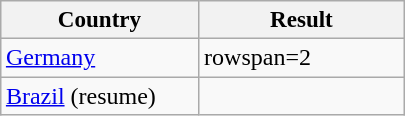<table class="wikitable" style="float: right">
<tr style="font-size: 96%;">
<th width=125px>Country</th>
<th width=130px>Result</th>
</tr>
<tr>
<td> <a href='#'>Germany</a></td>
<td>rowspan=2 </td>
</tr>
<tr>
<td> <a href='#'>Brazil</a> (resume)</td>
</tr>
</table>
